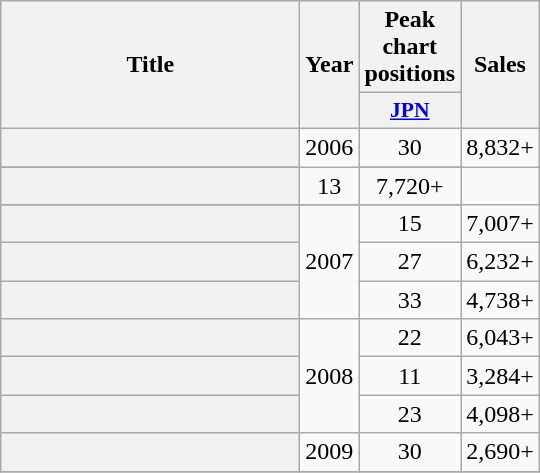<table class="wikitable plainrowheaders" style="text-align:center;">
<tr>
<th scope="col" rowspan="2" style="width:12em;">Title</th>
<th scope="col" rowspan="2">Year</th>
<th scope="col" colspan="1">Peak chart positions</th>
<th scope="col" rowspan="2">Sales</th>
</tr>
<tr>
<th scope="col" style="width:3em;font-size:90%;"><a href='#'>JPN</a></th>
</tr>
<tr>
<th scope="row"><br></th>
<td rowspan="2">2006</td>
<td>30</td>
<td>8,832+</td>
</tr>
<tr>
</tr>
<tr>
<th scope="row"><br></th>
<td>13</td>
<td>7,720+</td>
</tr>
<tr>
</tr>
<tr>
<th scope="row"><br></th>
<td rowspan="3">2007</td>
<td>15</td>
<td>7,007+</td>
</tr>
<tr>
<th scope="row"><br></th>
<td>27</td>
<td>6,232+</td>
</tr>
<tr>
<th scope="row"><br></th>
<td>33</td>
<td>4,738+</td>
</tr>
<tr>
<th scope="row"><br></th>
<td rowspan="3">2008</td>
<td>22</td>
<td>6,043+</td>
</tr>
<tr>
<th scope="row"><br></th>
<td>11</td>
<td>3,284+</td>
</tr>
<tr>
<th scope="row"><br></th>
<td>23</td>
<td>4,098+</td>
</tr>
<tr>
<th scope="row"><br></th>
<td>2009</td>
<td>30</td>
<td>2,690+</td>
</tr>
<tr>
</tr>
</table>
